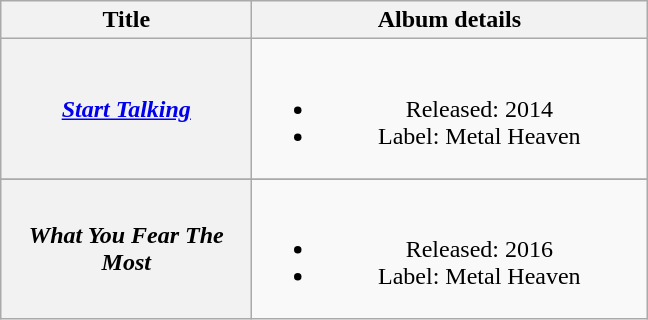<table class="wikitable plainrowheaders" style="text-align:center;" border="1">
<tr>
<th scope="col" style="width:10em;">Title</th>
<th scope="col" style="width:16em;">Album details</th>
</tr>
<tr>
<th scope="row"><em><a href='#'>Start Talking</a></em></th>
<td><br><ul><li>Released: 2014</li><li>Label: Metal Heaven</li></ul></td>
</tr>
<tr>
</tr>
<tr>
</tr>
<tr>
<th scope="row"><em>What You Fear The Most</em></th>
<td><br><ul><li>Released: 2016</li><li>Label: Metal Heaven</li></ul></td>
</tr>
</table>
